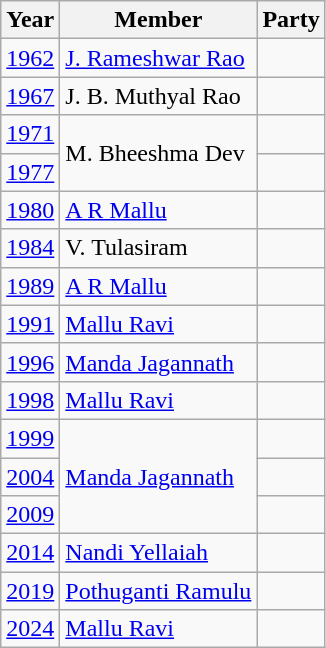<table class="wikitable sortable">
<tr>
<th>Year</th>
<th>Member</th>
<th colspan="2">Party</th>
</tr>
<tr>
<td><a href='#'>1962</a></td>
<td><a href='#'>J. Rameshwar Rao</a></td>
<td></td>
</tr>
<tr>
<td><a href='#'>1967</a></td>
<td>J. B. Muthyal Rao</td>
</tr>
<tr>
<td><a href='#'>1971</a></td>
<td rowspan="2">M. Bheeshma Dev</td>
<td></td>
</tr>
<tr>
<td><a href='#'>1977</a></td>
<td></td>
</tr>
<tr>
<td><a href='#'>1980</a></td>
<td><a href='#'>A R Mallu</a></td>
<td></td>
</tr>
<tr>
<td><a href='#'>1984</a></td>
<td>V. Tulasiram</td>
<td></td>
</tr>
<tr>
<td><a href='#'>1989</a></td>
<td><a href='#'>A R Mallu</a></td>
<td></td>
</tr>
<tr>
<td><a href='#'>1991</a></td>
<td><a href='#'>Mallu Ravi</a></td>
</tr>
<tr>
<td><a href='#'>1996</a></td>
<td><a href='#'>Manda Jagannath</a></td>
<td></td>
</tr>
<tr>
<td><a href='#'>1998</a></td>
<td><a href='#'>Mallu Ravi</a></td>
<td></td>
</tr>
<tr>
<td><a href='#'>1999</a></td>
<td rowspan="3"><a href='#'>Manda Jagannath</a></td>
<td></td>
</tr>
<tr>
<td><a href='#'>2004</a></td>
</tr>
<tr>
<td><a href='#'>2009</a></td>
<td></td>
</tr>
<tr>
<td><a href='#'>2014</a></td>
<td><a href='#'>Nandi Yellaiah</a></td>
</tr>
<tr>
<td><a href='#'>2019</a></td>
<td><a href='#'>Pothuganti Ramulu</a></td>
<td></td>
</tr>
<tr>
<td><a href='#'>2024</a></td>
<td><a href='#'>Mallu Ravi</a></td>
<td></td>
</tr>
</table>
